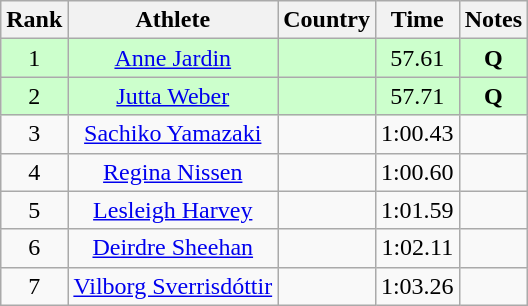<table class="wikitable sortable" style="text-align:center">
<tr>
<th>Rank</th>
<th>Athlete</th>
<th>Country</th>
<th>Time</th>
<th>Notes</th>
</tr>
<tr bgcolor=ccffcc>
<td>1</td>
<td><a href='#'>Anne Jardin</a></td>
<td align=left></td>
<td>57.61</td>
<td><strong>Q </strong></td>
</tr>
<tr bgcolor=ccffcc>
<td>2</td>
<td><a href='#'>Jutta Weber</a></td>
<td align=left></td>
<td>57.71</td>
<td><strong>Q </strong></td>
</tr>
<tr>
<td>3</td>
<td><a href='#'>Sachiko Yamazaki</a></td>
<td align=left></td>
<td>1:00.43</td>
<td><strong> </strong></td>
</tr>
<tr>
<td>4</td>
<td><a href='#'>Regina Nissen</a></td>
<td align=left></td>
<td>1:00.60</td>
<td><strong> </strong></td>
</tr>
<tr>
<td>5</td>
<td><a href='#'>Lesleigh Harvey</a></td>
<td align=left></td>
<td>1:01.59</td>
<td><strong> </strong></td>
</tr>
<tr>
<td>6</td>
<td><a href='#'>Deirdre Sheehan</a></td>
<td align=left></td>
<td>1:02.11</td>
<td><strong> </strong></td>
</tr>
<tr>
<td>7</td>
<td><a href='#'>Vilborg Sverrisdóttir</a></td>
<td align=left></td>
<td>1:03.26</td>
<td><strong> </strong></td>
</tr>
</table>
